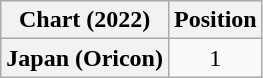<table class="wikitable plainrowheaders" style="text-align:center">
<tr>
<th scope="col">Chart (2022)</th>
<th scope="col">Position</th>
</tr>
<tr>
<th scope="row">Japan (Oricon)</th>
<td>1</td>
</tr>
</table>
